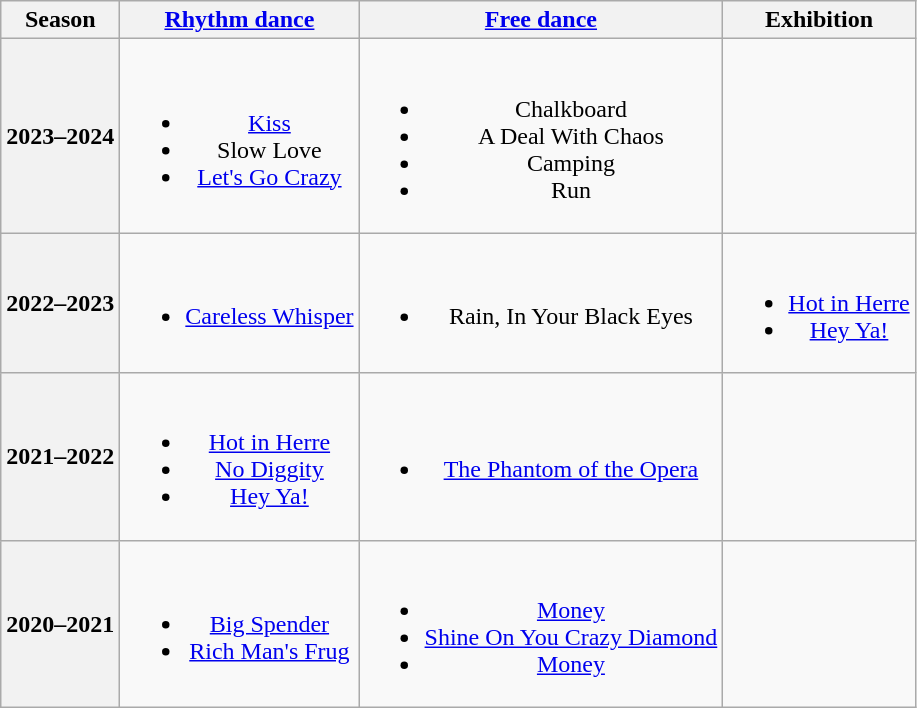<table class=wikitable style=text-align:center>
<tr>
<th>Season</th>
<th><a href='#'>Rhythm dance</a></th>
<th><a href='#'>Free dance</a></th>
<th>Exhibition</th>
</tr>
<tr>
<th>2023–2024 <br> </th>
<td><br><ul><li><a href='#'>Kiss</a></li><li>Slow Love</li><li><a href='#'>Let's Go Crazy</a> <br> </li></ul></td>
<td><br><ul><li>Chalkboard</li><li>A Deal With Chaos</li><li>Camping <br> </li><li>Run <br> </li></ul></td>
<td></td>
</tr>
<tr>
<th>2022–2023 <br> </th>
<td><br><ul><li> <a href='#'>Careless Whisper</a> <br> </li></ul></td>
<td><br><ul><li>Rain, In Your Black Eyes <br> </li></ul></td>
<td><br><ul><li><a href='#'>Hot in Herre</a> <br></li><li><a href='#'>Hey Ya!</a> <br></li></ul></td>
</tr>
<tr>
<th>2021–2022 <br> </th>
<td><br><ul><li> <a href='#'>Hot in Herre</a> <br> </li><li> <a href='#'>No Diggity</a> <br> </li><li> <a href='#'>Hey Ya!</a> <br> </li></ul></td>
<td><br><ul><li><a href='#'>The Phantom of the Opera</a> <br> </li></ul></td>
<td></td>
</tr>
<tr>
<th>2020–2021 <br> </th>
<td><br><ul><li> <a href='#'>Big Spender</a></li><li> <a href='#'>Rich Man's Frug</a> <br> </li></ul></td>
<td><br><ul><li><a href='#'>Money</a></li><li><a href='#'>Shine On You Crazy Diamond</a></li><li><a href='#'>Money</a> <br> </li></ul></td>
<td></td>
</tr>
</table>
